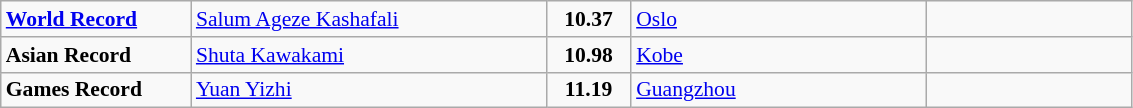<table class="nowrap wikitable" style="font-size:90%">
<tr>
<td width="120"><strong><a href='#'>World Record</a></strong></td>
<td width="230"> <a href='#'>Salum Ageze Kashafali</a></td>
<td align="center" width="50"><strong>10.37</strong></td>
<td width="190"> <a href='#'>Oslo</a></td>
<td align="right" width="130"></td>
</tr>
<tr>
<td><strong>Asian Record</strong></td>
<td> <a href='#'>Shuta Kawakami</a></td>
<td align="center"><strong>10.98</strong></td>
<td> <a href='#'>Kobe</a></td>
<td align="right"></td>
</tr>
<tr>
<td><strong>Games Record</strong></td>
<td> <a href='#'>Yuan Yizhi</a></td>
<td align="center"><strong>11.19</strong></td>
<td> <a href='#'>Guangzhou</a></td>
<td align="right"></td>
</tr>
</table>
